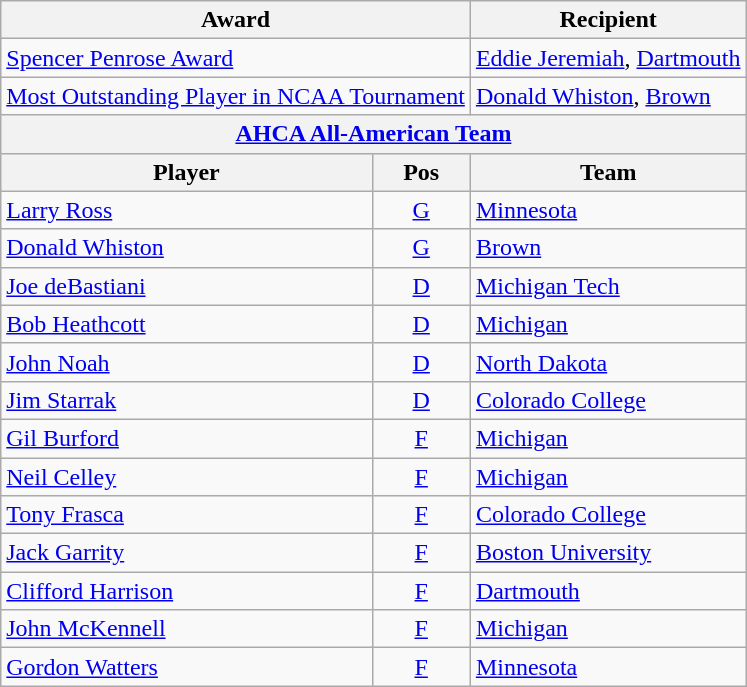<table class="wikitable">
<tr>
<th colspan=2>Award</th>
<th>Recipient</th>
</tr>
<tr>
<td colspan=2><a href='#'>Spencer Penrose Award</a></td>
<td><a href='#'>Eddie Jeremiah</a>, <a href='#'>Dartmouth</a></td>
</tr>
<tr>
<td colspan=2><a href='#'>Most Outstanding Player in NCAA Tournament</a></td>
<td><a href='#'>Donald Whiston</a>, <a href='#'>Brown</a></td>
</tr>
<tr>
<th colspan=3><a href='#'>AHCA All-American Team</a></th>
</tr>
<tr>
<th>Player</th>
<th>Pos</th>
<th>Team</th>
</tr>
<tr>
<td><a href='#'>Larry Ross</a></td>
<td style="text-align:center;"><a href='#'>G</a></td>
<td><a href='#'>Minnesota</a></td>
</tr>
<tr>
<td><a href='#'>Donald Whiston</a></td>
<td style="text-align:center;"><a href='#'>G</a></td>
<td><a href='#'>Brown</a></td>
</tr>
<tr>
<td><a href='#'>Joe deBastiani</a></td>
<td style="text-align:center;"><a href='#'>D</a></td>
<td><a href='#'>Michigan Tech</a></td>
</tr>
<tr>
<td><a href='#'>Bob Heathcott</a></td>
<td style="text-align:center;"><a href='#'>D</a></td>
<td><a href='#'>Michigan</a></td>
</tr>
<tr>
<td><a href='#'>John Noah</a></td>
<td style="text-align:center;"><a href='#'>D</a></td>
<td><a href='#'>North Dakota</a></td>
</tr>
<tr>
<td><a href='#'>Jim Starrak</a></td>
<td style="text-align:center;"><a href='#'>D</a></td>
<td><a href='#'>Colorado College</a></td>
</tr>
<tr>
<td><a href='#'>Gil Burford</a></td>
<td style="text-align:center;"><a href='#'>F</a></td>
<td><a href='#'>Michigan</a></td>
</tr>
<tr>
<td><a href='#'>Neil Celley</a></td>
<td style="text-align:center;"><a href='#'>F</a></td>
<td><a href='#'>Michigan</a></td>
</tr>
<tr>
<td><a href='#'>Tony Frasca</a></td>
<td style="text-align:center;"><a href='#'>F</a></td>
<td><a href='#'>Colorado College</a></td>
</tr>
<tr>
<td><a href='#'>Jack Garrity</a></td>
<td style="text-align:center;"><a href='#'>F</a></td>
<td><a href='#'>Boston University</a></td>
</tr>
<tr>
<td><a href='#'>Clifford Harrison</a></td>
<td style="text-align:center;"><a href='#'>F</a></td>
<td><a href='#'>Dartmouth</a></td>
</tr>
<tr>
<td><a href='#'>John McKennell</a></td>
<td style="text-align:center;"><a href='#'>F</a></td>
<td><a href='#'>Michigan</a></td>
</tr>
<tr>
<td><a href='#'>Gordon Watters</a></td>
<td style="text-align:center;"><a href='#'>F</a></td>
<td><a href='#'>Minnesota</a></td>
</tr>
</table>
